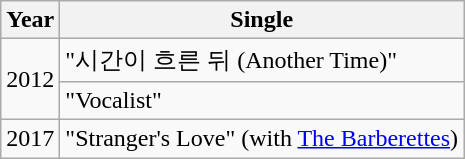<table class="wikitable">
<tr>
<th>Year</th>
<th>Single</th>
</tr>
<tr>
<td rowspan="2">2012</td>
<td>"시간이 흐른 뒤 (Another Time)"</td>
</tr>
<tr>
<td>"Vocalist"</td>
</tr>
<tr>
<td>2017</td>
<td>"Stranger's Love" (with <a href='#'>The Barberettes</a>)</td>
</tr>
</table>
